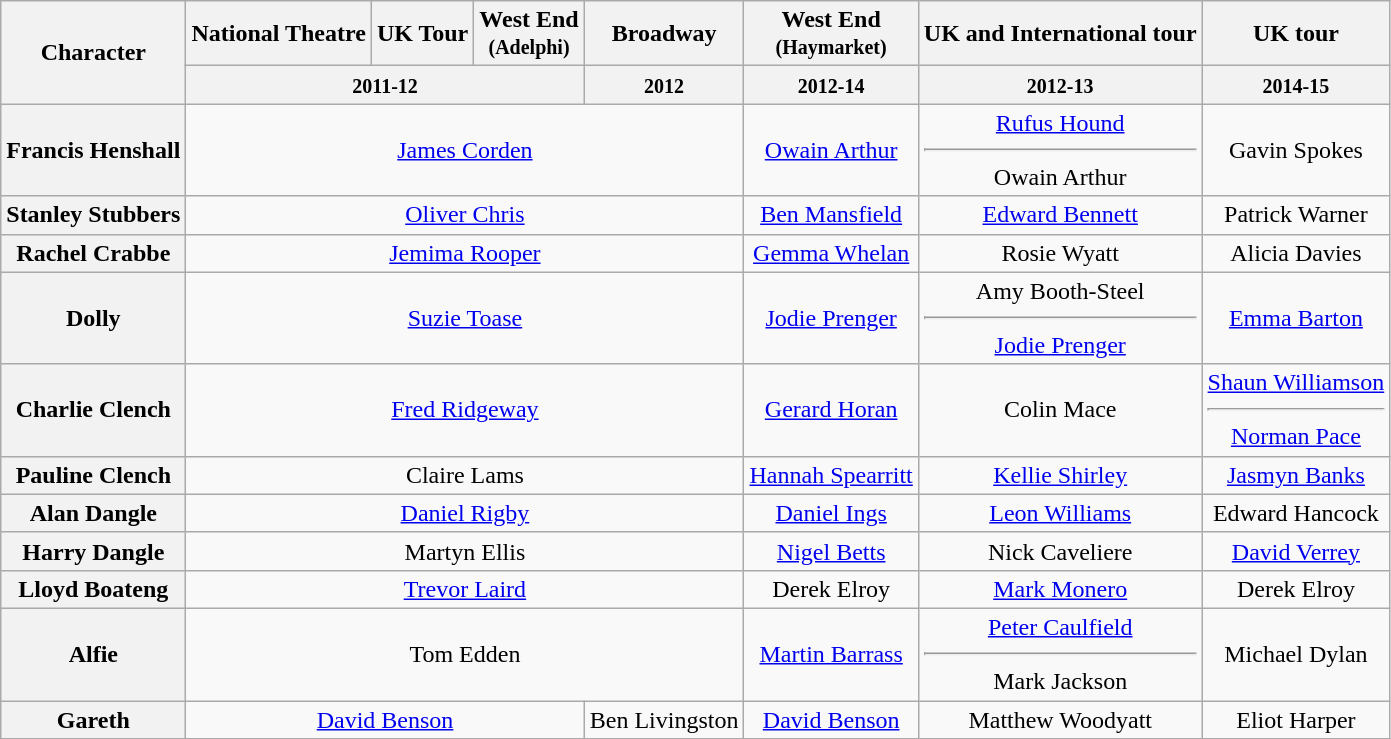<table class="wikitable">
<tr>
<th rowspan="2">Character</th>
<th>National Theatre</th>
<th>UK Tour</th>
<th>West End<br><small>(Adelphi)</small></th>
<th>Broadway</th>
<th>West End<br><small>(Haymarket)</small></th>
<th>UK and International tour</th>
<th>UK tour</th>
</tr>
<tr>
<th colspan="3"><small>2011-12</small></th>
<th><small>2012</small></th>
<th><small>2012-14</small></th>
<th><small>2012-13</small></th>
<th><small>2014-15</small></th>
</tr>
<tr>
<th scope="row">Francis Henshall</th>
<td colspan="4" align="center"><a href='#'>James Corden</a></td>
<td align="center"><a href='#'>Owain Arthur</a></td>
<td align="center"><a href='#'>Rufus Hound</a><hr>Owain Arthur</td>
<td align="center">Gavin Spokes</td>
</tr>
<tr>
<th scope="row">Stanley Stubbers</th>
<td colspan="4" align="center"><a href='#'>Oliver Chris</a></td>
<td align="center"><a href='#'>Ben Mansfield</a></td>
<td align="center"><a href='#'>Edward Bennett</a></td>
<td align="center">Patrick Warner</td>
</tr>
<tr>
<th scope="row">Rachel Crabbe</th>
<td colspan="4" align="center"><a href='#'>Jemima Rooper</a></td>
<td align="center"><a href='#'>Gemma Whelan</a></td>
<td align="center">Rosie Wyatt</td>
<td align="center">Alicia Davies</td>
</tr>
<tr>
<th scope="row">Dolly</th>
<td colspan="4" align="center"><a href='#'>Suzie Toase</a></td>
<td align="center"><a href='#'>Jodie Prenger</a></td>
<td align="center">Amy Booth-Steel<hr><a href='#'>Jodie Prenger</a></td>
<td align="center"><a href='#'>Emma Barton</a></td>
</tr>
<tr>
<th scope="row">Charlie Clench</th>
<td colspan="4" align="center"><a href='#'>Fred Ridgeway</a></td>
<td align="center"><a href='#'>Gerard Horan</a></td>
<td align="center">Colin Mace</td>
<td align="center"><a href='#'>Shaun Williamson</a><hr><a href='#'>Norman Pace</a></td>
</tr>
<tr>
<th scope="row">Pauline Clench</th>
<td colspan="4" align="center">Claire Lams</td>
<td align="center"><a href='#'>Hannah Spearritt</a></td>
<td align="center"><a href='#'>Kellie Shirley</a></td>
<td align="center"><a href='#'>Jasmyn Banks</a></td>
</tr>
<tr>
<th scope="row">Alan Dangle</th>
<td colspan="4" align="center"><a href='#'>Daniel Rigby</a></td>
<td align="center"><a href='#'>Daniel Ings</a></td>
<td align="center"><a href='#'>Leon Williams</a></td>
<td align="center">Edward Hancock</td>
</tr>
<tr>
<th scope="row">Harry Dangle</th>
<td colspan="4" align="center">Martyn Ellis</td>
<td align="center"><a href='#'>Nigel Betts</a></td>
<td align="center">Nick Caveliere</td>
<td align="center"><a href='#'>David Verrey</a></td>
</tr>
<tr>
<th scope="row">Lloyd Boateng</th>
<td colspan="4" align="center"><a href='#'>Trevor Laird</a></td>
<td align="center">Derek Elroy</td>
<td align="center"><a href='#'>Mark Monero</a></td>
<td align="center">Derek Elroy</td>
</tr>
<tr>
<th scope="row">Alfie</th>
<td colspan="4" align="center">Tom Edden</td>
<td align="center"><a href='#'>Martin Barrass</a></td>
<td align="center"><a href='#'>Peter Caulfield</a><hr>Mark Jackson</td>
<td align="center">Michael Dylan</td>
</tr>
<tr>
<th scope="row">Gareth</th>
<td colspan="3" align="center"><a href='#'>David Benson</a></td>
<td align="center">Ben Livingston</td>
<td align="center"><a href='#'>David Benson</a></td>
<td align="center">Matthew Woodyatt</td>
<td align="center">Eliot Harper</td>
</tr>
</table>
